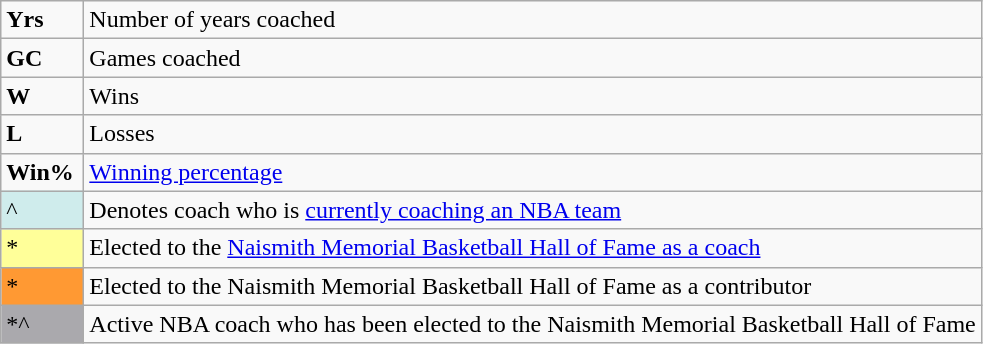<table class="wikitable sortable" data-sort-type="Win%">
<tr>
<td><strong>Yrs</strong></td>
<td>Number of years coached</td>
</tr>
<tr>
<td><strong>GC</strong></td>
<td>Games coached</td>
</tr>
<tr>
<td><strong>W</strong></td>
<td>Wins</td>
</tr>
<tr>
<td><strong>L</strong></td>
<td>Losses</td>
</tr>
<tr>
<td><strong>Win%</strong></td>
<td><a href='#'>Winning percentage</a></td>
</tr>
<tr>
<td style="background-color:#CFECEC; width:3em">^</td>
<td>Denotes coach who is <a href='#'>currently coaching an NBA team</a></td>
</tr>
<tr>
<td style="background-color:#FFFF99; width:3em">*</td>
<td>Elected to the <a href='#'>Naismith Memorial Basketball Hall of Fame as a coach</a></td>
</tr>
<tr>
<td style="background-color:#FF9933; width:3em">*</td>
<td>Elected to the Naismith Memorial Basketball Hall of Fame as a contributor</td>
</tr>
<tr>
<td style="background-color:#AAA9AD; width:3em">*^</td>
<td>Active NBA coach who has been elected to the Naismith Memorial Basketball Hall of Fame</td>
</tr>
</table>
